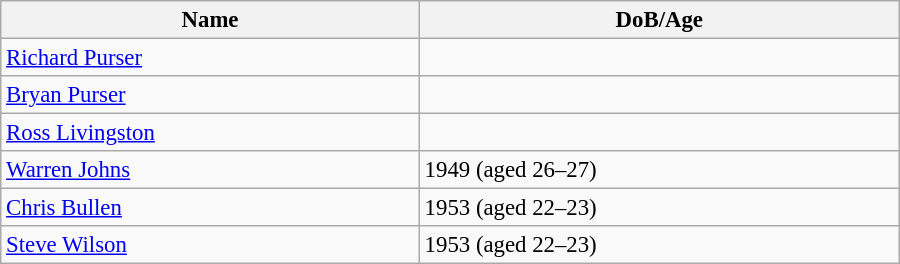<table class="wikitable" style="width:600px; font-size:95%;">
<tr>
<th align="left">Name</th>
<th align="left">DoB/Age</th>
</tr>
<tr>
<td align="left"><a href='#'>Richard Purser</a></td>
<td align="left"></td>
</tr>
<tr>
<td align="left"><a href='#'>Bryan Purser</a></td>
<td align="left"></td>
</tr>
<tr>
<td align="left"><a href='#'>Ross Livingston</a></td>
<td align="left"></td>
</tr>
<tr>
<td align="left"><a href='#'>Warren Johns</a></td>
<td align="left">1949 (aged 26–27)</td>
</tr>
<tr>
<td align="left"><a href='#'>Chris Bullen</a></td>
<td align="left">1953 (aged 22–23)</td>
</tr>
<tr>
<td align="left"><a href='#'>Steve Wilson</a></td>
<td align="left">1953 (aged 22–23)</td>
</tr>
</table>
